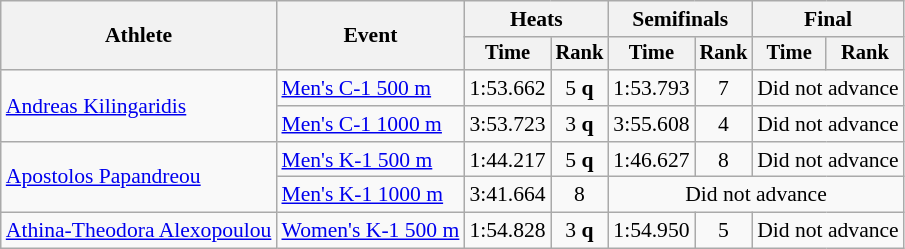<table class="wikitable" style="font-size:90%">
<tr>
<th rowspan=2>Athlete</th>
<th rowspan=2>Event</th>
<th colspan=2>Heats</th>
<th colspan=2>Semifinals</th>
<th colspan=2>Final</th>
</tr>
<tr style="font-size:95%">
<th>Time</th>
<th>Rank</th>
<th>Time</th>
<th>Rank</th>
<th>Time</th>
<th>Rank</th>
</tr>
<tr align=center>
<td align=left rowspan=2><a href='#'>Andreas Kilingaridis</a></td>
<td align=left><a href='#'>Men's C-1 500 m</a></td>
<td>1:53.662</td>
<td>5 <strong>q</strong></td>
<td>1:53.793</td>
<td>7</td>
<td colspan=2>Did not advance</td>
</tr>
<tr align=center>
<td align=left><a href='#'>Men's C-1 1000 m</a></td>
<td>3:53.723</td>
<td>3 <strong>q</strong></td>
<td>3:55.608</td>
<td>4</td>
<td colspan=2>Did not advance</td>
</tr>
<tr align=center>
<td align=left rowspan=2><a href='#'>Apostolos Papandreou</a></td>
<td align=left><a href='#'>Men's K-1 500 m</a></td>
<td>1:44.217</td>
<td>5 <strong>q</strong></td>
<td>1:46.627</td>
<td>8</td>
<td colspan=2>Did not advance</td>
</tr>
<tr align=center>
<td align=left><a href='#'>Men's K-1 1000 m</a></td>
<td>3:41.664</td>
<td>8</td>
<td colspan=4>Did not advance</td>
</tr>
<tr align=center>
<td align=left><a href='#'>Athina-Theodora Alexopoulou</a></td>
<td align=left><a href='#'>Women's K-1 500 m</a></td>
<td>1:54.828</td>
<td>3 <strong>q</strong></td>
<td>1:54.950</td>
<td>5</td>
<td colspan=2>Did not advance</td>
</tr>
</table>
